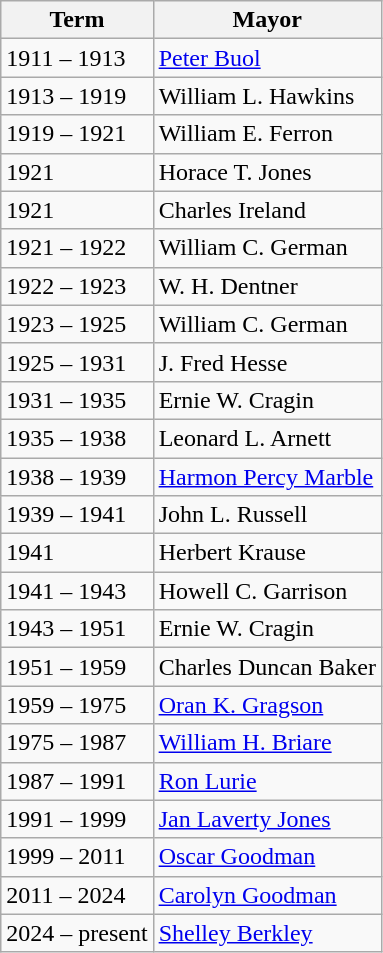<table class=wikitable>
<tr>
<th>Term</th>
<th>Mayor</th>
</tr>
<tr>
<td>1911 – 1913</td>
<td><a href='#'>Peter Buol</a></td>
</tr>
<tr>
<td>1913 – 1919</td>
<td>William L. Hawkins</td>
</tr>
<tr>
<td>1919 – 1921</td>
<td>William E. Ferron</td>
</tr>
<tr>
<td>1921</td>
<td>Horace T. Jones</td>
</tr>
<tr>
<td>1921</td>
<td>Charles Ireland</td>
</tr>
<tr>
<td>1921 – 1922</td>
<td>William C. German</td>
</tr>
<tr>
<td>1922 – 1923</td>
<td>W. H. Dentner</td>
</tr>
<tr>
<td>1923 – 1925</td>
<td>William C. German</td>
</tr>
<tr>
<td>1925 – 1931</td>
<td>J. Fred Hesse</td>
</tr>
<tr>
<td>1931 – 1935</td>
<td>Ernie W. Cragin</td>
</tr>
<tr>
<td>1935 – 1938</td>
<td>Leonard L. Arnett</td>
</tr>
<tr>
<td>1938 – 1939</td>
<td><a href='#'>Harmon Percy Marble</a></td>
</tr>
<tr>
<td>1939 – 1941</td>
<td>John L. Russell</td>
</tr>
<tr>
<td>1941</td>
<td>Herbert Krause</td>
</tr>
<tr>
<td>1941 – 1943</td>
<td>Howell C. Garrison</td>
</tr>
<tr>
<td>1943 – 1951</td>
<td>Ernie W. Cragin</td>
</tr>
<tr>
<td>1951 – 1959</td>
<td>Charles Duncan Baker</td>
</tr>
<tr>
<td>1959 – 1975</td>
<td><a href='#'>Oran K. Gragson</a></td>
</tr>
<tr>
<td>1975 – 1987</td>
<td><a href='#'>William H. Briare</a></td>
</tr>
<tr>
<td>1987 – 1991</td>
<td><a href='#'>Ron Lurie</a></td>
</tr>
<tr>
<td>1991 – 1999</td>
<td><a href='#'>Jan Laverty Jones</a></td>
</tr>
<tr>
<td>1999 – 2011</td>
<td><a href='#'>Oscar Goodman</a></td>
</tr>
<tr>
<td>2011 – 2024</td>
<td><a href='#'>Carolyn Goodman</a></td>
</tr>
<tr>
<td>2024 – present</td>
<td><a href='#'>Shelley Berkley</a></td>
</tr>
</table>
